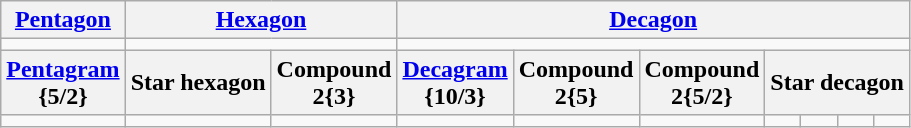<table class=wikitable widt6h=280>
<tr>
<th><a href='#'>Pentagon</a></th>
<th colspan=2><a href='#'>Hexagon</a></th>
<th colspan=7><a href='#'>Decagon</a></th>
</tr>
<tr align=center>
<td></td>
<td colspan=2></td>
<td colspan=7></td>
</tr>
<tr>
<th><a href='#'>Pentagram</a><br>{5/2}</th>
<th>Star hexagon</th>
<th>Compound<br>2{3}</th>
<th><a href='#'>Decagram</a><br>{10/3}</th>
<th>Compound<br>2{5}</th>
<th>Compound<br>2{5/2}</th>
<th colspan=4>Star decagon</th>
</tr>
<tr align=center>
<td></td>
<td></td>
<td></td>
<td></td>
<td></td>
<td></td>
<td></td>
<td></td>
<td></td>
<td></td>
</tr>
</table>
